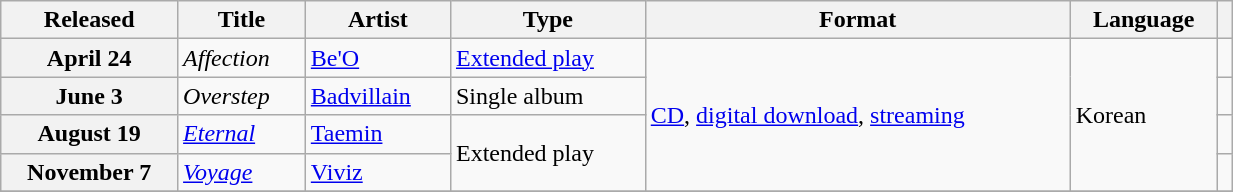<table class="wikitable plainrowheaders" style="width:65%">
<tr>
<th scope="col">Released</th>
<th scope="col">Title</th>
<th scope="col">Artist</th>
<th scope="col">Type</th>
<th scope="col">Format</th>
<th scope="col">Language</th>
<th scope="col"></th>
</tr>
<tr>
<th scope="row">April 24</th>
<td><em>Affection</em></td>
<td><a href='#'>Be'O</a></td>
<td><a href='#'>Extended play</a></td>
<td rowspan="4"><a href='#'>CD</a>, <a href='#'>digital download</a>, <a href='#'>streaming</a></td>
<td rowspan="4">Korean</td>
<td></td>
</tr>
<tr>
<th scope="row">June 3</th>
<td><em>Overstep</em></td>
<td><a href='#'>Badvillain</a></td>
<td>Single album</td>
<td></td>
</tr>
<tr>
<th scope="row">August 19</th>
<td><em><a href='#'>Eternal</a></em></td>
<td><a href='#'>Taemin</a></td>
<td rowspan="2">Extended play</td>
<td></td>
</tr>
<tr>
<th scope="row">November 7</th>
<td><em><a href='#'>Voyage</a></em></td>
<td><a href='#'>Viviz</a></td>
<td></td>
</tr>
<tr>
</tr>
</table>
